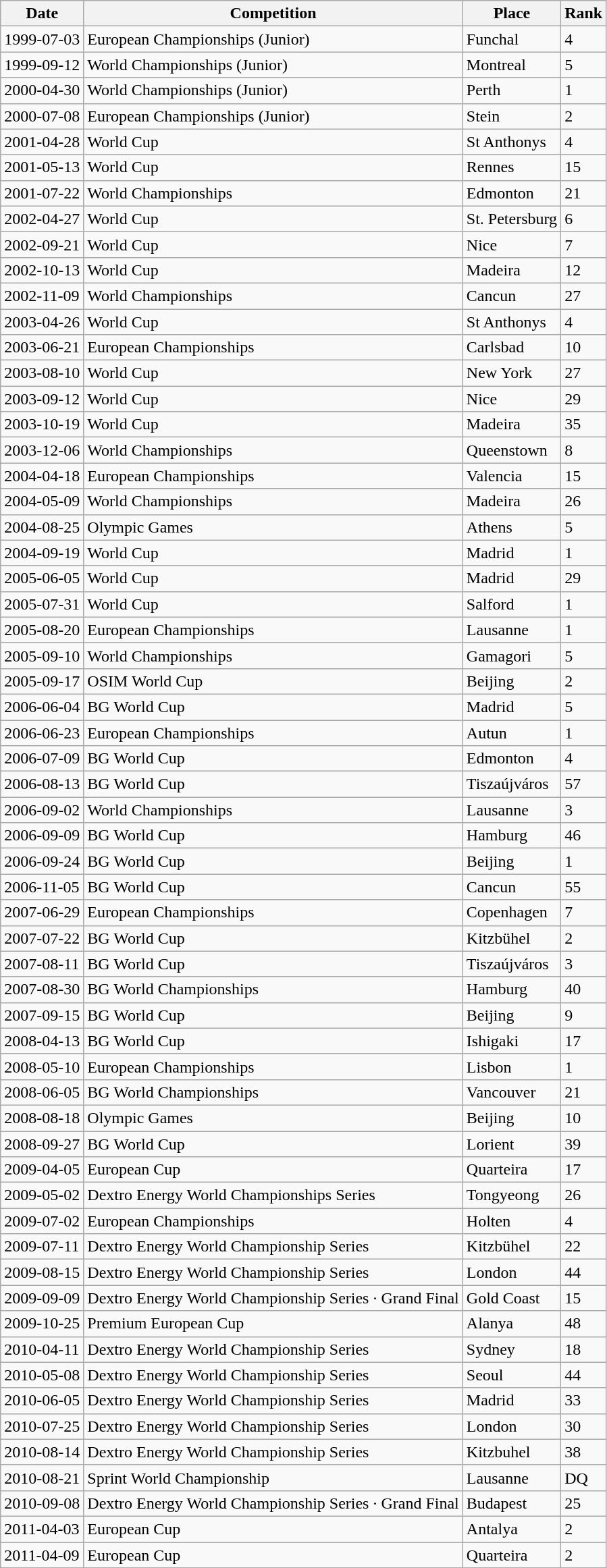<table class="wikitable sortable">
<tr>
<th>Date</th>
<th>Competition</th>
<th>Place</th>
<th>Rank</th>
</tr>
<tr>
<td>1999-07-03</td>
<td>European Championships (Junior)</td>
<td>Funchal</td>
<td>4</td>
</tr>
<tr>
<td>1999-09-12</td>
<td>World Championships (Junior)</td>
<td>Montreal</td>
<td>5</td>
</tr>
<tr>
<td>2000-04-30</td>
<td>World Championships (Junior)</td>
<td>Perth</td>
<td>1</td>
</tr>
<tr>
<td>2000-07-08</td>
<td>European Championships (Junior)</td>
<td>Stein</td>
<td>2</td>
</tr>
<tr>
<td>2001-04-28</td>
<td>World Cup</td>
<td>St Anthonys</td>
<td>4</td>
</tr>
<tr>
<td>2001-05-13</td>
<td>World Cup</td>
<td>Rennes</td>
<td>15</td>
</tr>
<tr>
<td>2001-07-22</td>
<td>World Championships</td>
<td>Edmonton</td>
<td>21</td>
</tr>
<tr>
<td>2002-04-27</td>
<td>World Cup</td>
<td>St. Petersburg</td>
<td>6</td>
</tr>
<tr>
<td>2002-09-21</td>
<td>World Cup</td>
<td>Nice</td>
<td>7</td>
</tr>
<tr>
<td>2002-10-13</td>
<td>World Cup</td>
<td>Madeira</td>
<td>12</td>
</tr>
<tr>
<td>2002-11-09</td>
<td>World Championships</td>
<td>Cancun</td>
<td>27</td>
</tr>
<tr>
<td>2003-04-26</td>
<td>World Cup</td>
<td>St Anthonys</td>
<td>4</td>
</tr>
<tr>
<td>2003-06-21</td>
<td>European Championships</td>
<td>Carlsbad</td>
<td>10</td>
</tr>
<tr>
<td>2003-08-10</td>
<td>World Cup</td>
<td>New York</td>
<td>27</td>
</tr>
<tr>
<td>2003-09-12</td>
<td>World Cup</td>
<td>Nice</td>
<td>29</td>
</tr>
<tr>
<td>2003-10-19</td>
<td>World Cup</td>
<td>Madeira</td>
<td>35</td>
</tr>
<tr>
<td>2003-12-06</td>
<td>World Championships</td>
<td>Queenstown</td>
<td>8</td>
</tr>
<tr>
<td>2004-04-18</td>
<td>European Championships</td>
<td>Valencia</td>
<td>15</td>
</tr>
<tr>
<td>2004-05-09</td>
<td>World Championships</td>
<td>Madeira</td>
<td>26</td>
</tr>
<tr>
<td>2004-08-25</td>
<td>Olympic Games</td>
<td>Athens</td>
<td>5</td>
</tr>
<tr>
<td>2004-09-19</td>
<td>World Cup</td>
<td>Madrid</td>
<td>1</td>
</tr>
<tr>
<td>2005-06-05</td>
<td>World Cup</td>
<td>Madrid</td>
<td>29</td>
</tr>
<tr>
<td>2005-07-31</td>
<td>World Cup</td>
<td>Salford</td>
<td>1</td>
</tr>
<tr>
<td>2005-08-20</td>
<td>European Championships</td>
<td>Lausanne</td>
<td>1</td>
</tr>
<tr>
<td>2005-09-10</td>
<td>World Championships</td>
<td>Gamagori</td>
<td>5</td>
</tr>
<tr>
<td>2005-09-17</td>
<td>OSIM World Cup</td>
<td>Beijing</td>
<td>2</td>
</tr>
<tr>
<td>2006-06-04</td>
<td>BG World Cup</td>
<td>Madrid</td>
<td>5</td>
</tr>
<tr>
<td>2006-06-23</td>
<td>European Championships</td>
<td>Autun</td>
<td>1</td>
</tr>
<tr>
<td>2006-07-09</td>
<td>BG World Cup</td>
<td>Edmonton</td>
<td>4</td>
</tr>
<tr>
<td>2006-08-13</td>
<td>BG World Cup</td>
<td>Tiszaújváros</td>
<td>57</td>
</tr>
<tr>
<td>2006-09-02</td>
<td>World Championships</td>
<td>Lausanne</td>
<td>3</td>
</tr>
<tr>
<td>2006-09-09</td>
<td>BG World Cup</td>
<td>Hamburg</td>
<td>46</td>
</tr>
<tr>
<td>2006-09-24</td>
<td>BG World Cup</td>
<td>Beijing</td>
<td>1</td>
</tr>
<tr>
<td>2006-11-05</td>
<td>BG World Cup</td>
<td>Cancun</td>
<td>55</td>
</tr>
<tr>
<td>2007-06-29</td>
<td>European Championships</td>
<td>Copenhagen</td>
<td>7</td>
</tr>
<tr>
<td>2007-07-22</td>
<td>BG World Cup</td>
<td>Kitzbühel</td>
<td>2</td>
</tr>
<tr>
<td>2007-08-11</td>
<td>BG World Cup</td>
<td>Tiszaújváros</td>
<td>3</td>
</tr>
<tr>
<td>2007-08-30</td>
<td>BG World Championships</td>
<td>Hamburg</td>
<td>40</td>
</tr>
<tr>
<td>2007-09-15</td>
<td>BG World Cup</td>
<td>Beijing</td>
<td>9</td>
</tr>
<tr>
<td>2008-04-13</td>
<td>BG World Cup</td>
<td>Ishigaki</td>
<td>17</td>
</tr>
<tr>
<td>2008-05-10</td>
<td>European Championships</td>
<td>Lisbon</td>
<td>1</td>
</tr>
<tr>
<td>2008-06-05</td>
<td>BG World Championships</td>
<td>Vancouver</td>
<td>21</td>
</tr>
<tr>
<td>2008-08-18</td>
<td>Olympic Games</td>
<td>Beijing</td>
<td>10</td>
</tr>
<tr>
<td>2008-09-27</td>
<td>BG World Cup</td>
<td>Lorient</td>
<td>39</td>
</tr>
<tr>
<td>2009-04-05</td>
<td>European Cup</td>
<td>Quarteira</td>
<td>17</td>
</tr>
<tr>
<td>2009-05-02</td>
<td>Dextro Energy World Championships Series</td>
<td>Tongyeong</td>
<td>26</td>
</tr>
<tr>
<td>2009-07-02</td>
<td>European Championships</td>
<td>Holten</td>
<td>4</td>
</tr>
<tr>
<td>2009-07-11</td>
<td>Dextro Energy World Championship Series</td>
<td>Kitzbühel</td>
<td>22</td>
</tr>
<tr>
<td>2009-08-15</td>
<td>Dextro Energy World Championship Series</td>
<td>London</td>
<td>44</td>
</tr>
<tr>
<td>2009-09-09</td>
<td>Dextro Energy World Championship Series · Grand Final</td>
<td>Gold Coast</td>
<td>15</td>
</tr>
<tr>
<td>2009-10-25</td>
<td>Premium European Cup</td>
<td>Alanya</td>
<td>48</td>
</tr>
<tr>
<td>2010-04-11</td>
<td>Dextro Energy World Championship Series</td>
<td>Sydney</td>
<td>18</td>
</tr>
<tr>
<td>2010-05-08</td>
<td>Dextro Energy World Championship Series</td>
<td>Seoul</td>
<td>44</td>
</tr>
<tr>
<td>2010-06-05</td>
<td>Dextro Energy World Championship Series</td>
<td>Madrid</td>
<td>33</td>
</tr>
<tr>
<td>2010-07-25</td>
<td>Dextro Energy World Championship Series</td>
<td>London</td>
<td>30</td>
</tr>
<tr>
<td>2010-08-14</td>
<td>Dextro Energy World Championship Series</td>
<td>Kitzbuhel</td>
<td>38</td>
</tr>
<tr>
<td>2010-08-21</td>
<td>Sprint World Championship</td>
<td>Lausanne</td>
<td>DQ</td>
</tr>
<tr>
<td>2010-09-08</td>
<td>Dextro Energy World Championship Series · Grand Final</td>
<td>Budapest</td>
<td>25</td>
</tr>
<tr>
<td>2011-04-03</td>
<td>European Cup</td>
<td>Antalya</td>
<td>2</td>
</tr>
<tr>
<td>2011-04-09</td>
<td>European Cup</td>
<td>Quarteira</td>
<td>2</td>
</tr>
</table>
